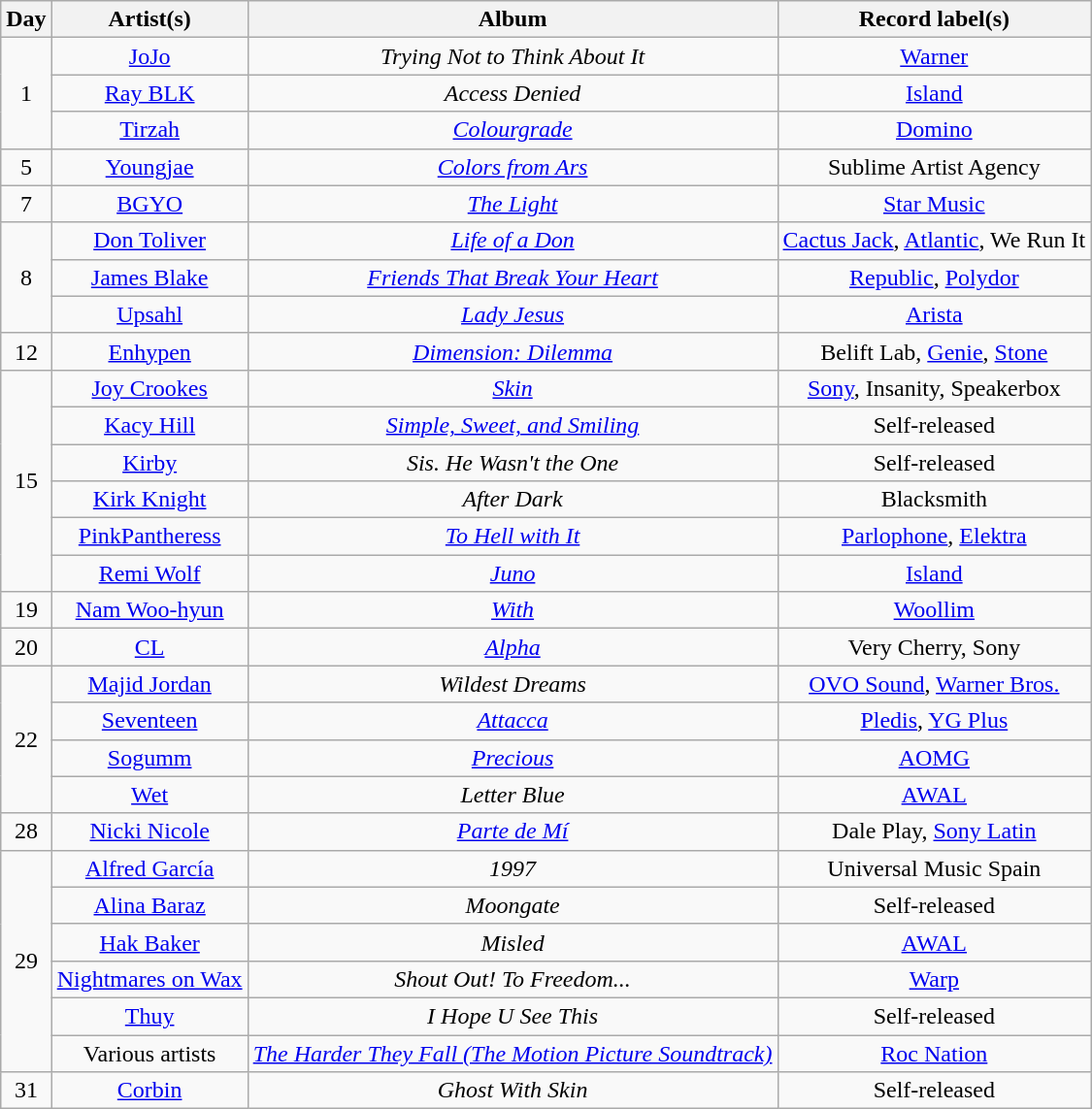<table class="wikitable" style="text-align:center;">
<tr>
<th scope="col">Day</th>
<th scope="col">Artist(s)</th>
<th scope="col">Album</th>
<th scope="col">Record label(s)</th>
</tr>
<tr>
<td rowspan="3">1</td>
<td><a href='#'>JoJo</a></td>
<td><em>Trying Not to Think About It</em></td>
<td><a href='#'>Warner</a></td>
</tr>
<tr>
<td><a href='#'>Ray BLK</a></td>
<td><em>Access Denied</em></td>
<td><a href='#'>Island</a></td>
</tr>
<tr>
<td><a href='#'>Tirzah</a></td>
<td><em><a href='#'>Colourgrade</a></em></td>
<td><a href='#'>Domino</a></td>
</tr>
<tr>
<td>5</td>
<td><a href='#'>Youngjae</a></td>
<td><em><a href='#'>Colors from Ars</a></em></td>
<td>Sublime Artist Agency</td>
</tr>
<tr>
<td>7</td>
<td><a href='#'>BGYO</a></td>
<td><em><a href='#'>The Light</a></em></td>
<td><a href='#'>Star Music</a></td>
</tr>
<tr>
<td rowspan="3">8</td>
<td><a href='#'>Don Toliver</a></td>
<td><em><a href='#'>Life of a Don</a></em></td>
<td><a href='#'>Cactus Jack</a>, <a href='#'>Atlantic</a>, We Run It</td>
</tr>
<tr>
<td><a href='#'>James Blake</a></td>
<td><em><a href='#'>Friends That Break Your Heart</a></em></td>
<td><a href='#'>Republic</a>, <a href='#'>Polydor</a></td>
</tr>
<tr>
<td><a href='#'>Upsahl</a></td>
<td><em><a href='#'>Lady Jesus</a></em></td>
<td><a href='#'>Arista</a></td>
</tr>
<tr>
<td>12</td>
<td><a href='#'>Enhypen</a></td>
<td><em><a href='#'>Dimension: Dilemma</a></em></td>
<td>Belift Lab, <a href='#'>Genie</a>, <a href='#'>Stone</a></td>
</tr>
<tr>
<td rowspan="6">15</td>
<td><a href='#'>Joy Crookes</a></td>
<td><em><a href='#'>Skin</a></em></td>
<td><a href='#'>Sony</a>, Insanity, Speakerbox</td>
</tr>
<tr>
<td><a href='#'>Kacy Hill</a></td>
<td><em><a href='#'>Simple, Sweet, and Smiling</a></em></td>
<td>Self-released</td>
</tr>
<tr>
<td><a href='#'>Kirby</a></td>
<td><em>Sis. He Wasn't the One</em></td>
<td>Self-released</td>
</tr>
<tr>
<td><a href='#'>Kirk Knight</a></td>
<td><em>After Dark</em></td>
<td>Blacksmith</td>
</tr>
<tr>
<td><a href='#'>PinkPantheress</a></td>
<td><em><a href='#'>To Hell with It</a></em></td>
<td><a href='#'>Parlophone</a>, <a href='#'>Elektra</a></td>
</tr>
<tr>
<td><a href='#'>Remi Wolf</a></td>
<td><em><a href='#'>Juno</a></em></td>
<td><a href='#'>Island</a></td>
</tr>
<tr>
<td>19</td>
<td><a href='#'>Nam Woo-hyun</a></td>
<td><em><a href='#'>With</a></em></td>
<td><a href='#'>Woollim</a></td>
</tr>
<tr>
<td>20</td>
<td><a href='#'>CL</a></td>
<td><em><a href='#'>Alpha</a></em></td>
<td>Very Cherry, Sony</td>
</tr>
<tr>
<td rowspan="4">22</td>
<td><a href='#'>Majid Jordan</a></td>
<td><em>Wildest Dreams</em></td>
<td><a href='#'>OVO Sound</a>, <a href='#'>Warner Bros.</a></td>
</tr>
<tr>
<td><a href='#'>Seventeen</a></td>
<td><em><a href='#'>Attacca</a></em></td>
<td><a href='#'>Pledis</a>, <a href='#'>YG Plus</a></td>
</tr>
<tr>
<td><a href='#'>Sogumm</a></td>
<td><em><a href='#'>Precious</a></em></td>
<td><a href='#'>AOMG</a></td>
</tr>
<tr>
<td><a href='#'>Wet</a></td>
<td><em>Letter Blue</em></td>
<td><a href='#'>AWAL</a></td>
</tr>
<tr>
<td>28</td>
<td><a href='#'>Nicki Nicole</a></td>
<td><em><a href='#'>Parte de Mí</a></em></td>
<td>Dale Play, <a href='#'>Sony Latin</a></td>
</tr>
<tr>
<td rowspan="6">29</td>
<td><a href='#'>Alfred García</a></td>
<td><em>1997</em></td>
<td>Universal Music Spain</td>
</tr>
<tr>
<td><a href='#'>Alina Baraz</a></td>
<td><em>Moongate</em></td>
<td>Self-released</td>
</tr>
<tr>
<td><a href='#'>Hak Baker</a></td>
<td><em>Misled</em></td>
<td><a href='#'>AWAL</a></td>
</tr>
<tr>
<td><a href='#'>Nightmares on Wax</a></td>
<td><em>Shout Out! To Freedom...</em></td>
<td><a href='#'>Warp</a></td>
</tr>
<tr>
<td><a href='#'>Thuy</a></td>
<td><em>I Hope U See This</em></td>
<td>Self-released</td>
</tr>
<tr>
<td>Various artists</td>
<td><em><a href='#'>The Harder They Fall (The Motion Picture Soundtrack)</a></em></td>
<td><a href='#'>Roc Nation</a></td>
</tr>
<tr>
<td>31</td>
<td><a href='#'>Corbin</a></td>
<td><em>Ghost With Skin</em></td>
<td>Self-released</td>
</tr>
</table>
